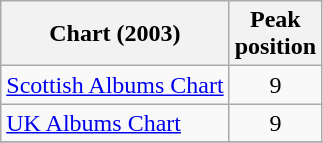<table class="wikitable sortable">
<tr>
<th>Chart (2003)</th>
<th>Peak<br>position</th>
</tr>
<tr>
<td><a href='#'>Scottish Albums Chart</a></td>
<td align="center">9</td>
</tr>
<tr>
<td><a href='#'>UK Albums Chart</a></td>
<td align="center">9</td>
</tr>
<tr>
</tr>
</table>
